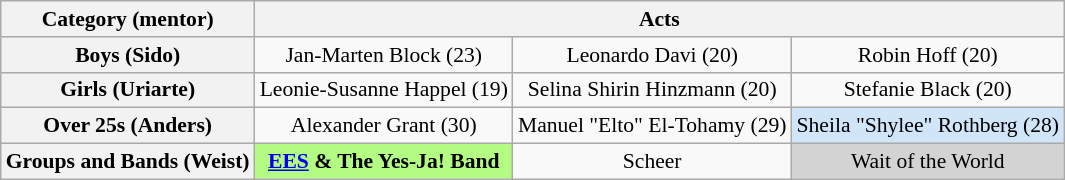<table class="wikitable" style="font-size:90%; text-align:center">
<tr>
<th>Category (mentor)</th>
<th colspan="3">Acts</th>
</tr>
<tr>
<th>Boys (Sido)</th>
<td>Jan-Marten Block (23)</td>
<td>Leonardo Davi (20)</td>
<td>Robin Hoff (20)</td>
</tr>
<tr>
<th>Girls (Uriarte)</th>
<td>Leonie-Susanne Happel (19)</td>
<td>Selina Shirin Hinzmann (20)</td>
<td>Stefanie Black (20)</td>
</tr>
<tr>
<th>Over 25s (Anders)</th>
<td>Alexander Grant (30)</td>
<td>Manuel "Elto" El-Tohamy (29)</td>
<td style="background:#d1e5f8">Sheila "Shylee" Rothberg (28)</td>
</tr>
<tr>
<th>Groups and Bands (Weist)</th>
<td style="background:#B4FB84"><strong><a href='#'>EES</a> & The Yes-Ja! Band</strong></td>
<td>Scheer</td>
<td style="background:lightgrey">Wait of the World</td>
</tr>
</table>
